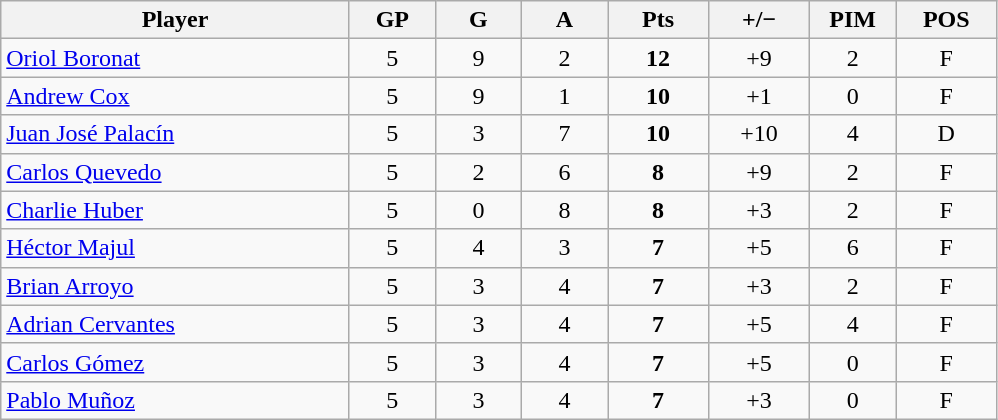<table class="wikitable sortable" style="text-align:center;">
<tr>
<th style="width:225px;">Player</th>
<th style="width:50px;">GP</th>
<th style="width:50px;">G</th>
<th style="width:50px;">A</th>
<th style="width:60px;">Pts</th>
<th style="width:60px;">+/−</th>
<th style="width:50px;">PIM</th>
<th style="width:60px;">POS</th>
</tr>
<tr>
<td style="text-align:left;"> <a href='#'>Oriol Boronat</a></td>
<td>5</td>
<td>9</td>
<td>2</td>
<td><strong>12</strong></td>
<td>+9</td>
<td>2</td>
<td>F</td>
</tr>
<tr>
<td style="text-align:left;"> <a href='#'>Andrew Cox</a></td>
<td>5</td>
<td>9</td>
<td>1</td>
<td><strong>10</strong></td>
<td>+1</td>
<td>0</td>
<td>F</td>
</tr>
<tr>
<td style="text-align:left;"> <a href='#'>Juan José Palacín</a></td>
<td>5</td>
<td>3</td>
<td>7</td>
<td><strong>10</strong></td>
<td>+10</td>
<td>4</td>
<td>D</td>
</tr>
<tr>
<td style="text-align:left;"> <a href='#'>Carlos Quevedo</a></td>
<td>5</td>
<td>2</td>
<td>6</td>
<td><strong>8</strong></td>
<td>+9</td>
<td>2</td>
<td>F</td>
</tr>
<tr>
<td style="text-align:left;"> <a href='#'>Charlie Huber</a></td>
<td>5</td>
<td>0</td>
<td>8</td>
<td><strong>8</strong></td>
<td>+3</td>
<td>2</td>
<td>F</td>
</tr>
<tr>
<td style="text-align:left;"> <a href='#'>Héctor Majul</a></td>
<td>5</td>
<td>4</td>
<td>3</td>
<td><strong>7</strong></td>
<td>+5</td>
<td>6</td>
<td>F</td>
</tr>
<tr>
<td style="text-align:left;"> <a href='#'>Brian Arroyo</a></td>
<td>5</td>
<td>3</td>
<td>4</td>
<td><strong>7</strong></td>
<td>+3</td>
<td>2</td>
<td>F</td>
</tr>
<tr>
<td style="text-align:left;"> <a href='#'>Adrian Cervantes</a></td>
<td>5</td>
<td>3</td>
<td>4</td>
<td><strong>7</strong></td>
<td>+5</td>
<td>4</td>
<td>F</td>
</tr>
<tr>
<td style="text-align:left;"> <a href='#'>Carlos Gómez</a></td>
<td>5</td>
<td>3</td>
<td>4</td>
<td><strong>7</strong></td>
<td>+5</td>
<td>0</td>
<td>F</td>
</tr>
<tr>
<td style="text-align:left;"> <a href='#'>Pablo Muñoz</a></td>
<td>5</td>
<td>3</td>
<td>4</td>
<td><strong>7</strong></td>
<td>+3</td>
<td>0</td>
<td>F</td>
</tr>
</table>
